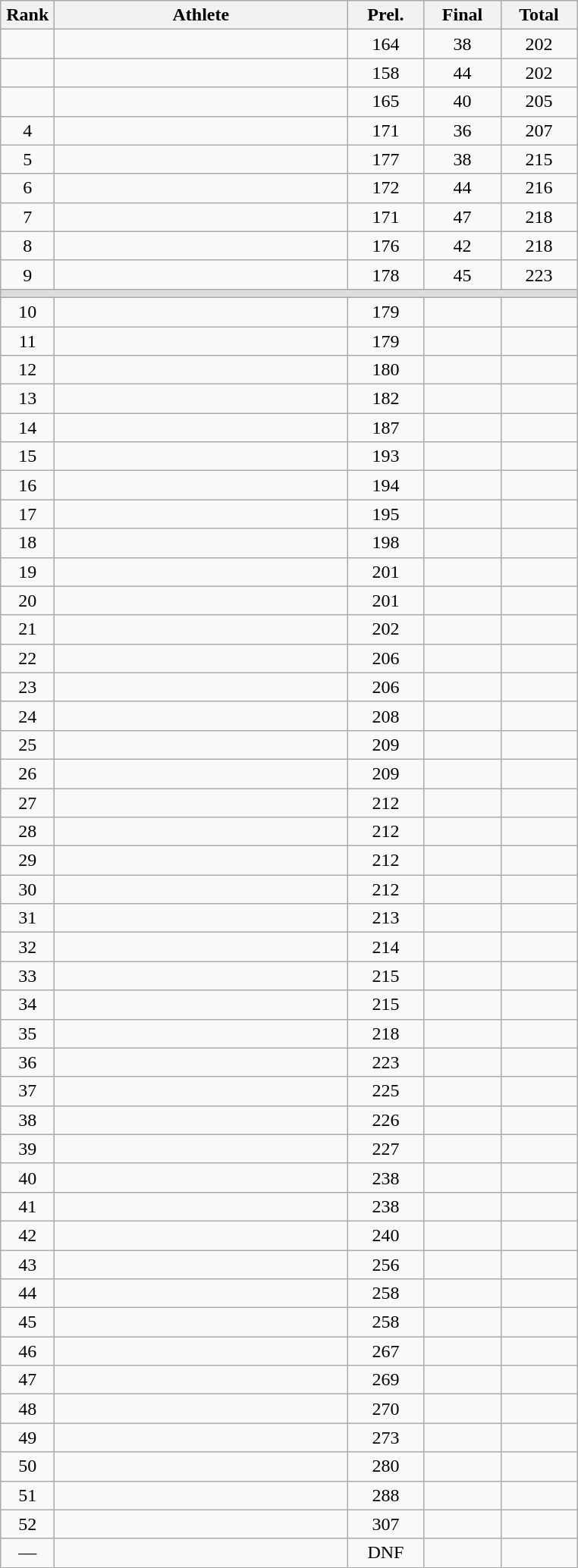<table class=wikitable style="text-align:center">
<tr>
<th width=40>Rank</th>
<th width=250>Athlete</th>
<th width=60>Prel.</th>
<th width=60>Final</th>
<th width=60>Total</th>
</tr>
<tr>
<td></td>
<td align=left></td>
<td>164</td>
<td>38</td>
<td>202</td>
</tr>
<tr>
<td></td>
<td align=left></td>
<td>158</td>
<td>44</td>
<td>202</td>
</tr>
<tr>
<td></td>
<td align=left></td>
<td>165</td>
<td>40</td>
<td>205</td>
</tr>
<tr>
<td>4</td>
<td align=left></td>
<td>171</td>
<td>36</td>
<td>207</td>
</tr>
<tr>
<td>5</td>
<td align=left></td>
<td>177</td>
<td>38</td>
<td>215</td>
</tr>
<tr>
<td>6</td>
<td align=left></td>
<td>172</td>
<td>44</td>
<td>216</td>
</tr>
<tr>
<td>7</td>
<td align=left></td>
<td>171</td>
<td>47</td>
<td>218</td>
</tr>
<tr>
<td>8</td>
<td align=left></td>
<td>176</td>
<td>42</td>
<td>218</td>
</tr>
<tr>
<td>9</td>
<td align=left></td>
<td>178</td>
<td>45</td>
<td>223</td>
</tr>
<tr bgcolor=#DDDDDD>
<td colspan=5></td>
</tr>
<tr>
<td>10</td>
<td align=left></td>
<td>179</td>
<td></td>
<td></td>
</tr>
<tr>
<td>11</td>
<td align=left></td>
<td>179</td>
<td></td>
<td></td>
</tr>
<tr>
<td>12</td>
<td align=left></td>
<td>180</td>
<td></td>
<td></td>
</tr>
<tr>
<td>13</td>
<td align=left></td>
<td>182</td>
<td></td>
<td></td>
</tr>
<tr>
<td>14</td>
<td align=left></td>
<td>187</td>
<td></td>
<td></td>
</tr>
<tr>
<td>15</td>
<td align=left></td>
<td>193</td>
<td></td>
<td></td>
</tr>
<tr>
<td>16</td>
<td align=left></td>
<td>194</td>
<td></td>
<td></td>
</tr>
<tr>
<td>17</td>
<td align=left></td>
<td>195</td>
<td></td>
<td></td>
</tr>
<tr>
<td>18</td>
<td align=left></td>
<td>198</td>
<td></td>
<td></td>
</tr>
<tr>
<td>19</td>
<td align=left></td>
<td>201</td>
<td></td>
<td></td>
</tr>
<tr>
<td>20</td>
<td align=left></td>
<td>201</td>
<td></td>
<td></td>
</tr>
<tr>
<td>21</td>
<td align=left></td>
<td>202</td>
<td></td>
<td></td>
</tr>
<tr>
<td>22</td>
<td align=left></td>
<td>206</td>
<td></td>
<td></td>
</tr>
<tr>
<td>23</td>
<td align=left></td>
<td>206</td>
<td></td>
<td></td>
</tr>
<tr>
<td>24</td>
<td align=left></td>
<td>208</td>
<td></td>
<td></td>
</tr>
<tr>
<td>25</td>
<td align=left></td>
<td>209</td>
<td></td>
<td></td>
</tr>
<tr>
<td>26</td>
<td align=left></td>
<td>209</td>
<td></td>
<td></td>
</tr>
<tr>
<td>27</td>
<td align=left></td>
<td>212</td>
<td></td>
<td></td>
</tr>
<tr>
<td>28</td>
<td align=left></td>
<td>212</td>
<td></td>
<td></td>
</tr>
<tr>
<td>29</td>
<td align=left></td>
<td>212</td>
<td></td>
<td></td>
</tr>
<tr>
<td>30</td>
<td align=left></td>
<td>212</td>
<td></td>
<td></td>
</tr>
<tr>
<td>31</td>
<td align=left></td>
<td>213</td>
<td></td>
<td></td>
</tr>
<tr>
<td>32</td>
<td align=left></td>
<td>214</td>
<td></td>
<td></td>
</tr>
<tr>
<td>33</td>
<td align=left></td>
<td>215</td>
<td></td>
<td></td>
</tr>
<tr>
<td>34</td>
<td align=left></td>
<td>215</td>
<td></td>
<td></td>
</tr>
<tr>
<td>35</td>
<td align=left></td>
<td>218</td>
<td></td>
<td></td>
</tr>
<tr>
<td>36</td>
<td align=left></td>
<td>223</td>
<td></td>
<td></td>
</tr>
<tr>
<td>37</td>
<td align=left></td>
<td>225</td>
<td></td>
<td></td>
</tr>
<tr>
<td>38</td>
<td align=left></td>
<td>226</td>
<td></td>
<td></td>
</tr>
<tr>
<td>39</td>
<td align=left></td>
<td>227</td>
<td></td>
<td></td>
</tr>
<tr>
<td>40</td>
<td align=left></td>
<td>238</td>
<td></td>
<td></td>
</tr>
<tr>
<td>41</td>
<td align=left></td>
<td>238</td>
<td></td>
<td></td>
</tr>
<tr>
<td>42</td>
<td align=left></td>
<td>240</td>
<td></td>
<td></td>
</tr>
<tr>
<td>43</td>
<td align=left></td>
<td>256</td>
<td></td>
<td></td>
</tr>
<tr>
<td>44</td>
<td align=left></td>
<td>258</td>
<td></td>
<td></td>
</tr>
<tr>
<td>45</td>
<td align=left></td>
<td>258</td>
<td></td>
<td></td>
</tr>
<tr>
<td>46</td>
<td align=left></td>
<td>267</td>
<td></td>
<td></td>
</tr>
<tr>
<td>47</td>
<td align=left></td>
<td>269</td>
<td></td>
<td></td>
</tr>
<tr>
<td>48</td>
<td align=left></td>
<td>270</td>
<td></td>
<td></td>
</tr>
<tr>
<td>49</td>
<td align=left></td>
<td>273</td>
<td></td>
<td></td>
</tr>
<tr>
<td>50</td>
<td align=left></td>
<td>280</td>
<td></td>
<td></td>
</tr>
<tr>
<td>51</td>
<td align=left></td>
<td>288</td>
<td></td>
<td></td>
</tr>
<tr>
<td>52</td>
<td align=left></td>
<td>307</td>
<td></td>
<td></td>
</tr>
<tr>
<td>—</td>
<td align=left></td>
<td>DNF</td>
<td></td>
<td></td>
</tr>
</table>
